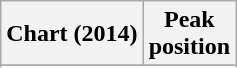<table class="wikitable sortable plainrowheaders">
<tr>
<th>Chart (2014)</th>
<th>Peak<br>position</th>
</tr>
<tr>
</tr>
<tr>
</tr>
<tr>
</tr>
<tr>
</tr>
</table>
